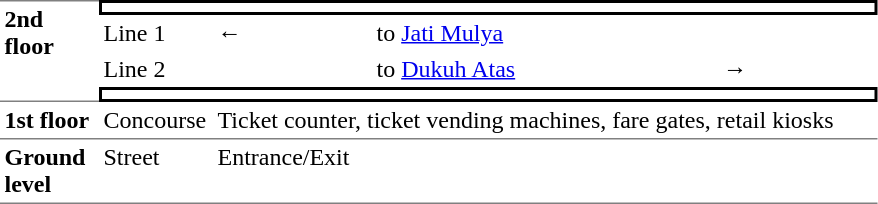<table cellspacing="0" cellpadding="3" border="0">
<tr>
<td rowspan="4" width="60" valign="top" style="border-top:solid 1px gray;border-bottom:solid 1px gray;"><strong>2nd floor</strong></td>
<td colspan="4" style="border-top:solid 2px black;border-right:solid 2px black;border-left:solid 2px black;border-bottom:solid 2px black;"><small></small></td>
</tr>
<tr>
<td width="70">Line 1</td>
<td width="100">← </td>
<td width="225" valign="top"> to <a href='#'>Jati Mulya</a></td>
<td></td>
</tr>
<tr>
<td>Line 2</td>
<td></td>
<td valign="top"> to <a href='#'>Dukuh Atas</a></td>
<td width="100"> →</td>
</tr>
<tr>
<td colspan="4" style="border:solid 2px black;"><small></small></td>
</tr>
<tr>
<td valign="top" style="border-bottom:solid 1px gray;"><strong>1st floor</strong></td>
<td valign="top" style="border-bottom:solid 1px gray;">Concourse</td>
<td colspan="3" valign="top" style="border-bottom:solid 1px gray;">Ticket counter, ticket vending machines, fare gates, retail kiosks</td>
</tr>
<tr>
<td valign="top" style="border-bottom:solid 1px gray;"><strong>Ground level</strong></td>
<td valign="top" style="border-bottom:solid 1px gray;">Street</td>
<td colspan="3" valign="top" style="border-bottom:solid 1px gray;">Entrance/Exit</td>
</tr>
</table>
